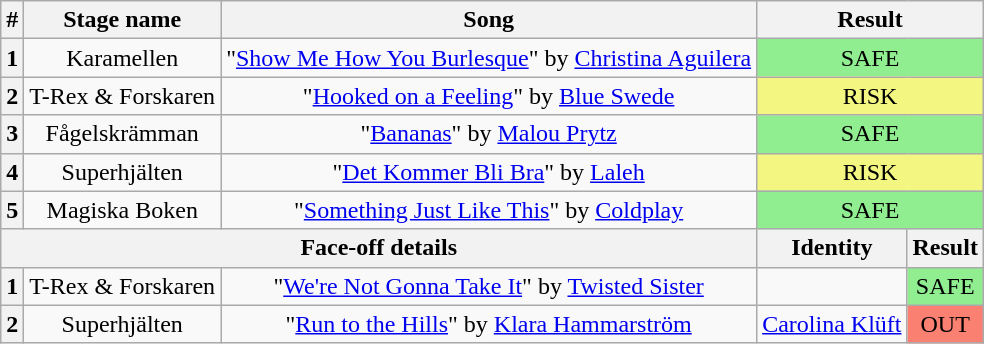<table class="wikitable plainrowheaders" style="text-align: center;">
<tr>
<th>#</th>
<th>Stage name</th>
<th>Song</th>
<th colspan=2>Result</th>
</tr>
<tr>
<th>1</th>
<td>Karamellen</td>
<td>"<a href='#'>Show Me How You Burlesque</a>" by <a href='#'>Christina Aguilera</a></td>
<td colspan=2 bgcolor=lightgreen>SAFE</td>
</tr>
<tr>
<th>2</th>
<td>T-Rex & Forskaren</td>
<td>"<a href='#'>Hooked on a Feeling</a>" by <a href='#'>Blue Swede</a></td>
<td colspan=2 bgcolor="#F3F781">RISK</td>
</tr>
<tr>
<th>3</th>
<td>Fågelskrämman</td>
<td>"<a href='#'>Bananas</a>" by <a href='#'>Malou Prytz</a></td>
<td colspan=2 bgcolor=lightgreen>SAFE</td>
</tr>
<tr>
<th>4</th>
<td>Superhjälten</td>
<td>"<a href='#'>Det Kommer Bli Bra</a>" by <a href='#'>Laleh</a></td>
<td colspan=2 bgcolor="#F3F781">RISK</td>
</tr>
<tr>
<th>5</th>
<td>Magiska Boken</td>
<td>"<a href='#'>Something Just Like This</a>" by <a href='#'>Coldplay</a></td>
<td colspan=2 bgcolor=lightgreen>SAFE</td>
</tr>
<tr>
<th colspan="3">Face-off details</th>
<th>Identity</th>
<th>Result</th>
</tr>
<tr>
<th>1</th>
<td>T-Rex & Forskaren</td>
<td>"<a href='#'>We're Not Gonna Take It</a>" by <a href='#'>Twisted Sister</a></td>
<td></td>
<td bgcolor=lightgreen>SAFE</td>
</tr>
<tr>
<th>2</th>
<td>Superhjälten</td>
<td>"<a href='#'>Run to the Hills</a>" by <a href='#'>Klara Hammarström</a></td>
<td><a href='#'>Carolina Klüft</a></td>
<td bgcolor=salmon>OUT</td>
</tr>
</table>
